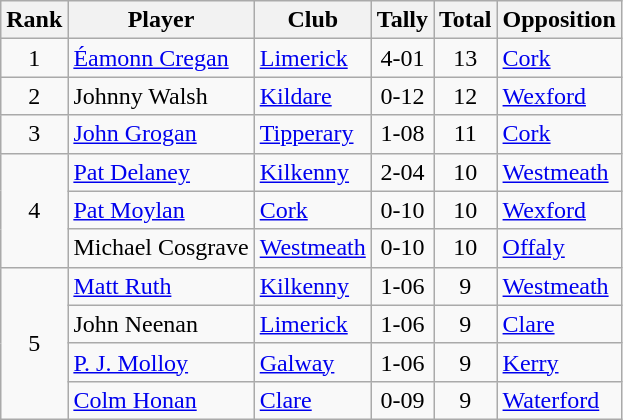<table class="wikitable">
<tr>
<th>Rank</th>
<th>Player</th>
<th>Club</th>
<th>Tally</th>
<th>Total</th>
<th>Opposition</th>
</tr>
<tr>
<td rowspan="1" style="text-align:center;">1</td>
<td><a href='#'>Éamonn Cregan</a></td>
<td><a href='#'>Limerick</a></td>
<td align=center>4-01</td>
<td align=center>13</td>
<td><a href='#'>Cork</a></td>
</tr>
<tr>
<td rowspan="1" style="text-align:center;">2</td>
<td>Johnny Walsh</td>
<td><a href='#'>Kildare</a></td>
<td align=center>0-12</td>
<td align=center>12</td>
<td><a href='#'>Wexford</a></td>
</tr>
<tr>
<td rowspan="1" style="text-align:center;">3</td>
<td><a href='#'>John Grogan</a></td>
<td><a href='#'>Tipperary</a></td>
<td align=center>1-08</td>
<td align=center>11</td>
<td><a href='#'>Cork</a></td>
</tr>
<tr>
<td rowspan="3" style="text-align:center;">4</td>
<td><a href='#'>Pat Delaney</a></td>
<td><a href='#'>Kilkenny</a></td>
<td align=center>2-04</td>
<td align=center>10</td>
<td><a href='#'>Westmeath</a></td>
</tr>
<tr>
<td><a href='#'>Pat Moylan</a></td>
<td><a href='#'>Cork</a></td>
<td align=center>0-10</td>
<td align=center>10</td>
<td><a href='#'>Wexford</a></td>
</tr>
<tr>
<td>Michael Cosgrave</td>
<td><a href='#'>Westmeath</a></td>
<td align=center>0-10</td>
<td align=center>10</td>
<td><a href='#'>Offaly</a></td>
</tr>
<tr>
<td rowspan="4" style="text-align:center;">5</td>
<td><a href='#'>Matt Ruth</a></td>
<td><a href='#'>Kilkenny</a></td>
<td align=center>1-06</td>
<td align=center>9</td>
<td><a href='#'>Westmeath</a></td>
</tr>
<tr>
<td>John Neenan</td>
<td><a href='#'>Limerick</a></td>
<td align=center>1-06</td>
<td align=center>9</td>
<td><a href='#'>Clare</a></td>
</tr>
<tr>
<td><a href='#'>P. J. Molloy</a></td>
<td><a href='#'>Galway</a></td>
<td align=center>1-06</td>
<td align=center>9</td>
<td><a href='#'>Kerry</a></td>
</tr>
<tr>
<td><a href='#'>Colm Honan</a></td>
<td><a href='#'>Clare</a></td>
<td align=center>0-09</td>
<td align=center>9</td>
<td><a href='#'>Waterford</a></td>
</tr>
</table>
